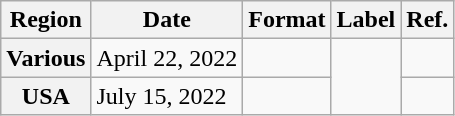<table class="wikitable plainrowheaders">
<tr>
<th scope="col">Region</th>
<th scope="col">Date</th>
<th scope="col">Format</th>
<th scope="col">Label</th>
<th scope="col">Ref.</th>
</tr>
<tr>
<th scope="row">Various</th>
<td>April 22, 2022</td>
<td></td>
<td rowspan="2"></td>
<td></td>
</tr>
<tr>
<th scope="row">USA</th>
<td>July 15, 2022</td>
<td></td>
<td></td>
</tr>
</table>
